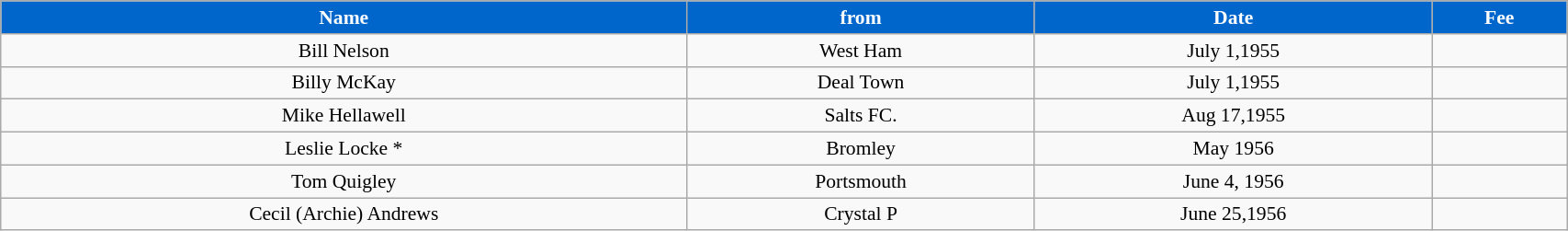<table class="wikitable" style="text-align:center; font-size:90%; width:90%;">
<tr>
<th style="background:#0066CC; color:#FFFFFF; text-align:center;"><strong>Name</strong></th>
<th style="background:#0066CC; color:#FFFFFF; text-align:center;">from</th>
<th style="background:#0066CC; color:#FFFFFF; text-align:center;">Date</th>
<th style="background:#0066CC; color:#FFFFFF; text-align:center;">Fee</th>
</tr>
<tr>
<td>Bill Nelson</td>
<td>West Ham</td>
<td>July 1,1955</td>
<td></td>
</tr>
<tr>
<td>Billy McKay</td>
<td>Deal Town</td>
<td>July 1,1955</td>
<td></td>
</tr>
<tr>
<td>Mike Hellawell</td>
<td>Salts FC.</td>
<td>Aug 17,1955</td>
<td></td>
</tr>
<tr>
<td>Leslie Locke *</td>
<td>Bromley</td>
<td>May 1956</td>
<td></td>
</tr>
<tr>
<td>Tom Quigley</td>
<td>Portsmouth</td>
<td>June 4, 1956</td>
<td></td>
</tr>
<tr>
<td>Cecil (Archie) Andrews</td>
<td>Crystal P</td>
<td>June 25,1956</td>
<td></td>
</tr>
</table>
